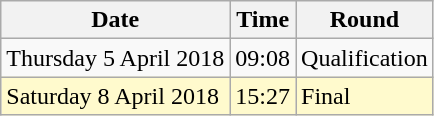<table class = "wikitable">
<tr>
<th>Date</th>
<th>Time</th>
<th>Round</th>
</tr>
<tr>
<td>Thursday 5 April 2018</td>
<td>09:08</td>
<td>Qualification</td>
</tr>
<tr>
<td style=background:lemonchiffon>Saturday 8 April 2018</td>
<td style=background:lemonchiffon>15:27</td>
<td style=background:lemonchiffon>Final</td>
</tr>
</table>
